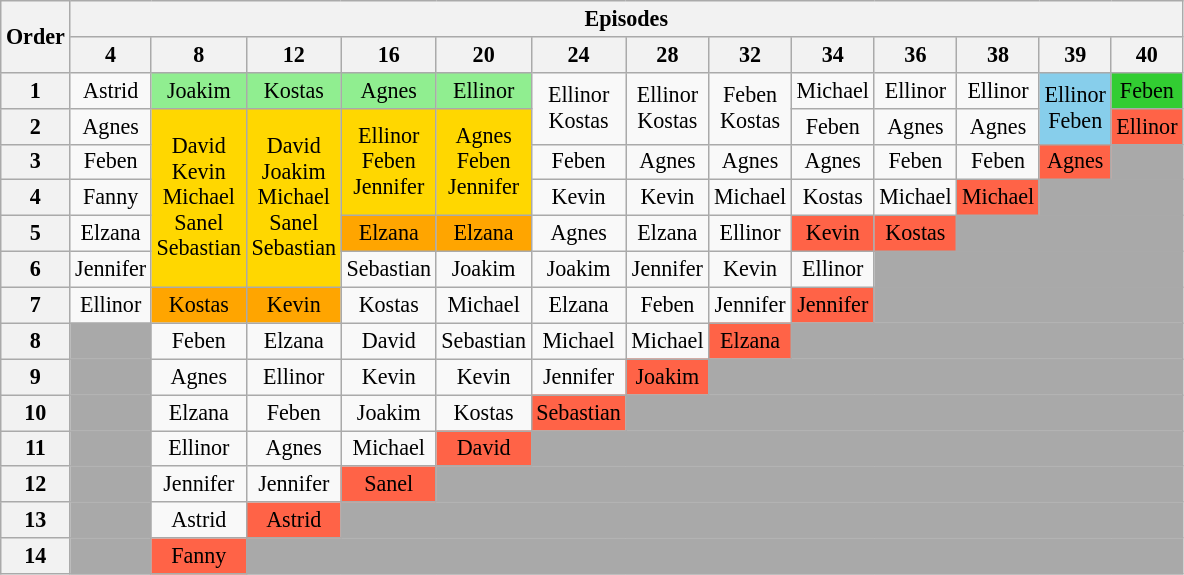<table class="wikitable" style="text-align:center; font-size:92%">
<tr>
<th rowspan=2>Order</th>
<th colspan=14>Episodes</th>
</tr>
<tr>
<th>4</th>
<th>8</th>
<th>12</th>
<th>16</th>
<th>20</th>
<th>24</th>
<th>28</th>
<th>32</th>
<th>34</th>
<th>36</th>
<th>38</th>
<th>39</th>
<th>40</th>
</tr>
<tr>
<th>1</th>
<td>Astrid</td>
<td style="background:lightgreen;">Joakim</td>
<td style="background:lightgreen;">Kostas</td>
<td style="background:lightgreen;">Agnes</td>
<td style="background:lightgreen;">Ellinor</td>
<td rowspan="2">Ellinor<br>Kostas</td>
<td rowspan="2">Ellinor<br>Kostas</td>
<td rowspan="2">Feben<br>Kostas</td>
<td>Michael</td>
<td>Ellinor</td>
<td>Ellinor</td>
<td rowspan="2"style="background:skyblue;">Ellinor<br>Feben</td>
<td style="background:limegreen;">Feben</td>
</tr>
<tr>
<th>2</th>
<td>Agnes</td>
<td rowspan="5" bgcolor="gold">David<br>Kevin<br>Michael<br>Sanel<br>Sebastian</td>
<td rowspan="5" bgcolor="gold">David<br>Joakim<br>Michael<br>Sanel<br>Sebastian</td>
<td rowspan="3" bgcolor="gold">Ellinor<br>Feben<br>Jennifer</td>
<td rowspan="3" bgcolor="gold">Agnes<br>Feben<br>Jennifer</td>
<td>Feben</td>
<td>Agnes</td>
<td>Agnes</td>
<td style="background:tomato;">Ellinor</td>
</tr>
<tr>
<th>3</th>
<td>Feben</td>
<td>Feben</td>
<td>Agnes</td>
<td>Agnes</td>
<td>Agnes</td>
<td>Feben</td>
<td>Feben</td>
<td style="background:tomato;">Agnes</td>
<td style="background:darkgrey;" colspan="11"></td>
</tr>
<tr>
<th>4</th>
<td>Fanny</td>
<td>Kevin</td>
<td>Kevin</td>
<td>Michael</td>
<td>Kostas</td>
<td>Michael</td>
<td style="background:tomato;">Michael</td>
<td style="background:darkgrey;" colspan="11"></td>
</tr>
<tr>
<th>5</th>
<td>Elzana</td>
<td bgcolor="orange">Elzana</td>
<td bgcolor="orange">Elzana</td>
<td>Agnes</td>
<td>Elzana</td>
<td>Ellinor</td>
<td bgcolor="tomato">Kevin</td>
<td bgcolor="tomato">Kostas</td>
<td colspan="20" style="background:darkgray;"></td>
</tr>
<tr>
<th>6</th>
<td>Jennifer</td>
<td>Sebastian</td>
<td>Joakim</td>
<td>Joakim</td>
<td>Jennifer</td>
<td>Kevin</td>
<td>Ellinor</td>
<td colspan="20" style="background:darkgray;"></td>
</tr>
<tr>
<th>7</th>
<td>Ellinor</td>
<td bgcolor="orange">Kostas</td>
<td bgcolor="orange">Kevin</td>
<td>Kostas</td>
<td>Michael</td>
<td>Elzana</td>
<td>Feben</td>
<td>Jennifer</td>
<td bgcolor="tomato">Jennifer</td>
<td colspan="20" style="background:darkgray;"></td>
</tr>
<tr>
<th>8</th>
<td colspan="1" style="background:darkgray;"></td>
<td>Feben</td>
<td>Elzana</td>
<td>David</td>
<td>Sebastian</td>
<td>Michael</td>
<td>Michael</td>
<td bgcolor="tomato">Elzana</td>
<td colspan="20" style="background:darkgray;"></td>
</tr>
<tr>
<th>9</th>
<td colspan="1" style="background:darkgray;"></td>
<td>Agnes</td>
<td>Ellinor</td>
<td>Kevin</td>
<td>Kevin</td>
<td>Jennifer</td>
<td bgcolor="tomato">Joakim</td>
<td colspan="20" style="background:darkgray;"></td>
</tr>
<tr>
<th>10</th>
<td colspan="1" style="background:darkgray;"></td>
<td>Elzana</td>
<td>Feben</td>
<td>Joakim</td>
<td>Kostas</td>
<td bgcolor="tomato">Sebastian</td>
<td colspan="20" style="background:darkgray;"></td>
</tr>
<tr>
<th>11</th>
<td colspan="1" style="background:darkgray;"></td>
<td>Ellinor</td>
<td>Agnes</td>
<td>Michael</td>
<td bgcolor="tomato">David</td>
<td colspan="20" style="background:darkgray;"></td>
</tr>
<tr>
<th>12</th>
<td colspan="1" style="background:darkgray;"></td>
<td>Jennifer</td>
<td>Jennifer</td>
<td bgcolor="tomato">Sanel</td>
<td colspan="20" style="background:darkgray;"></td>
</tr>
<tr>
<th>13</th>
<td colspan="1" style="background:darkgray;"></td>
<td>Astrid</td>
<td bgcolor="tomato">Astrid</td>
<td colspan="20" style="background:darkgray;"></td>
</tr>
<tr>
<th>14</th>
<td colspan="1" style="background:darkgray;"></td>
<td bgcolor="tomato">Fanny</td>
<td colspan="20" style="background:darkgray;"></td>
</tr>
</table>
